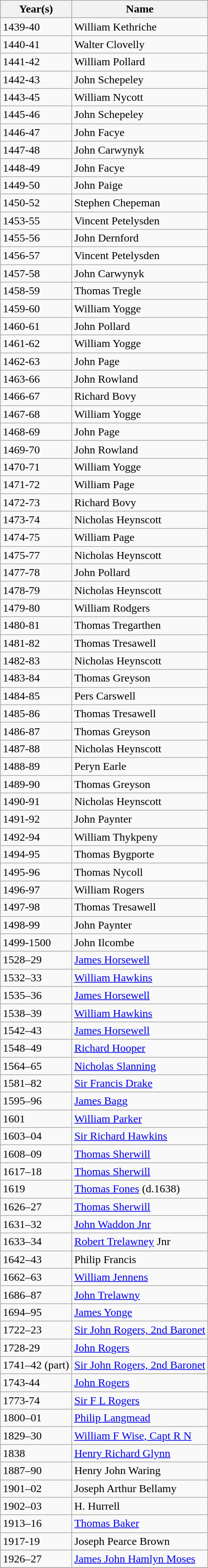<table class="wikitable sortable">
<tr>
<th>Year(s)</th>
<th>Name</th>
</tr>
<tr>
<td>1439-40</td>
<td>William Kethriche</td>
</tr>
<tr>
<td>1440-41</td>
<td>Walter Clovelly</td>
</tr>
<tr>
<td>1441-42</td>
<td>William Pollard</td>
</tr>
<tr>
<td>1442-43</td>
<td>John Schepeley</td>
</tr>
<tr>
<td>1443-45</td>
<td>William Nycott</td>
</tr>
<tr>
<td>1445-46</td>
<td>John Schepeley</td>
</tr>
<tr>
<td>1446-47</td>
<td>John Facye</td>
</tr>
<tr>
<td>1447-48</td>
<td>John Carwynyk</td>
</tr>
<tr>
<td>1448-49</td>
<td>John Facye</td>
</tr>
<tr>
<td>1449-50</td>
<td>John Paige</td>
</tr>
<tr>
<td>1450-52</td>
<td>Stephen Chepeman</td>
</tr>
<tr>
<td>1453-55</td>
<td>Vincent Petelysden</td>
</tr>
<tr>
<td>1455-56</td>
<td>John Dernford</td>
</tr>
<tr>
<td>1456-57</td>
<td>Vincent Petelysden</td>
</tr>
<tr>
<td>1457-58</td>
<td>John Carwynyk</td>
</tr>
<tr>
<td>1458-59</td>
<td>Thomas Tregle</td>
</tr>
<tr>
<td>1459-60</td>
<td>William Yogge</td>
</tr>
<tr>
<td>1460-61</td>
<td>John Pollard</td>
</tr>
<tr>
<td>1461-62</td>
<td>William Yogge</td>
</tr>
<tr>
<td>1462-63</td>
<td>John Page</td>
</tr>
<tr>
<td>1463-66</td>
<td>John Rowland</td>
</tr>
<tr>
<td>1466-67</td>
<td>Richard Bovy</td>
</tr>
<tr>
<td>1467-68</td>
<td>William Yogge</td>
</tr>
<tr>
<td>1468-69</td>
<td>John Page</td>
</tr>
<tr>
<td>1469-70</td>
<td>John Rowland</td>
</tr>
<tr>
<td>1470-71</td>
<td>William Yogge</td>
</tr>
<tr>
<td>1471-72</td>
<td>William Page</td>
</tr>
<tr>
<td>1472-73</td>
<td>Richard Bovy</td>
</tr>
<tr>
<td>1473-74</td>
<td>Nicholas Heynscott</td>
</tr>
<tr>
<td>1474-75</td>
<td>William Page</td>
</tr>
<tr>
<td>1475-77</td>
<td>Nicholas Heynscott</td>
</tr>
<tr>
<td>1477-78</td>
<td>John Pollard</td>
</tr>
<tr>
<td>1478-79</td>
<td>Nicholas Heynscott</td>
</tr>
<tr>
<td>1479-80</td>
<td>William Rodgers</td>
</tr>
<tr>
<td>1480-81</td>
<td>Thomas Tregarthen</td>
</tr>
<tr>
<td>1481-82</td>
<td>Thomas Tresawell</td>
</tr>
<tr>
<td>1482-83</td>
<td>Nicholas Heynscott</td>
</tr>
<tr>
<td>1483-84</td>
<td>Thomas Greyson</td>
</tr>
<tr>
<td>1484-85</td>
<td>Pers Carswell</td>
</tr>
<tr>
<td>1485-86</td>
<td>Thomas Tresawell</td>
</tr>
<tr>
<td>1486-87</td>
<td>Thomas Greyson</td>
</tr>
<tr>
<td>1487-88</td>
<td>Nicholas Heynscott</td>
</tr>
<tr>
<td>1488-89</td>
<td>Peryn Earle</td>
</tr>
<tr>
<td>1489-90</td>
<td>Thomas Greyson</td>
</tr>
<tr>
<td>1490-91</td>
<td>Nicholas Heynscott</td>
</tr>
<tr>
<td>1491-92</td>
<td>John Paynter</td>
</tr>
<tr>
<td>1492-94</td>
<td>William Thykpeny</td>
</tr>
<tr>
<td>1494-95</td>
<td>Thomas Bygporte</td>
</tr>
<tr>
<td>1495-96</td>
<td>Thomas Nycoll</td>
</tr>
<tr>
<td>1496-97</td>
<td>William Rogers</td>
</tr>
<tr>
<td>1497-98</td>
<td>Thomas Tresawell</td>
</tr>
<tr>
<td>1498-99</td>
<td>John Paynter</td>
</tr>
<tr>
<td>1499-1500</td>
<td>John Ilcombe</td>
</tr>
<tr>
<td>1528–29</td>
<td><a href='#'>James Horsewell</a></td>
</tr>
<tr>
<td>1532–33</td>
<td><a href='#'>William Hawkins</a></td>
</tr>
<tr>
<td>1535–36</td>
<td><a href='#'>James Horsewell</a></td>
</tr>
<tr>
<td>1538–39</td>
<td><a href='#'>William Hawkins</a></td>
</tr>
<tr>
<td>1542–43</td>
<td><a href='#'>James Horsewell</a></td>
</tr>
<tr>
<td>1548–49</td>
<td><a href='#'>Richard Hooper</a></td>
</tr>
<tr>
<td>1564–65</td>
<td><a href='#'>Nicholas Slanning</a></td>
</tr>
<tr>
<td>1581–82</td>
<td><a href='#'>Sir Francis Drake</a></td>
</tr>
<tr>
<td>1595–96</td>
<td><a href='#'>James Bagg</a></td>
</tr>
<tr>
<td>1601</td>
<td><a href='#'>William Parker</a></td>
</tr>
<tr>
<td>1603–04</td>
<td><a href='#'>Sir Richard Hawkins</a></td>
</tr>
<tr>
<td>1608–09</td>
<td><a href='#'>Thomas Sherwill</a></td>
</tr>
<tr>
<td>1617–18</td>
<td><a href='#'>Thomas Sherwill</a></td>
</tr>
<tr>
<td>1619</td>
<td><a href='#'>Thomas Fones</a> (d.1638)</td>
</tr>
<tr>
<td>1626–27</td>
<td><a href='#'>Thomas Sherwill</a></td>
</tr>
<tr>
<td>1631–32</td>
<td><a href='#'>John Waddon Jnr</a></td>
</tr>
<tr>
<td>1633–34</td>
<td><a href='#'>Robert Trelawney</a> Jnr</td>
</tr>
<tr>
<td>1642–43</td>
<td>Philip Francis</td>
</tr>
<tr>
<td>1662–63</td>
<td><a href='#'>William Jennens</a></td>
</tr>
<tr>
<td>1686–87</td>
<td><a href='#'>John Trelawny</a></td>
</tr>
<tr>
<td>1694–95</td>
<td><a href='#'>James Yonge</a></td>
</tr>
<tr>
<td>1722–23</td>
<td><a href='#'>Sir John Rogers, 2nd Baronet</a></td>
</tr>
<tr>
<td>1728-29</td>
<td><a href='#'>John Rogers</a></td>
</tr>
<tr>
<td>1741–42 (part)</td>
<td><a href='#'>Sir John Rogers, 2nd Baronet</a></td>
</tr>
<tr>
<td>1743-44</td>
<td><a href='#'>John Rogers</a></td>
</tr>
<tr>
<td>1773-74</td>
<td><a href='#'>Sir F L Rogers</a></td>
</tr>
<tr>
<td>1800–01</td>
<td><a href='#'>Philip Langmead</a></td>
</tr>
<tr>
<td>1829–30</td>
<td><a href='#'>William F Wise, Capt R N</a></td>
</tr>
<tr>
<td>1838</td>
<td><a href='#'>Henry Richard Glynn</a></td>
</tr>
<tr>
<td>1887–90</td>
<td>Henry John Waring</td>
</tr>
<tr>
<td>1901–02</td>
<td>Joseph Arthur Bellamy</td>
</tr>
<tr>
<td>1902–03</td>
<td>H. Hurrell</td>
</tr>
<tr>
<td>1913–16</td>
<td><a href='#'>Thomas Baker</a></td>
</tr>
<tr>
<td>1917-19</td>
<td>Joseph Pearce Brown </td>
</tr>
<tr>
<td>1926–27</td>
<td><a href='#'>James John Hamlyn Moses</a></td>
</tr>
<tr>
</tr>
</table>
